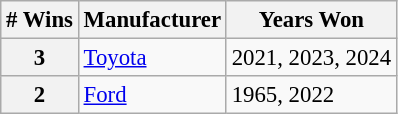<table class="wikitable" style="font-size: 95%;">
<tr>
<th># Wins</th>
<th>Manufacturer</th>
<th>Years Won</th>
</tr>
<tr>
<th>3</th>
<td><a href='#'>Toyota</a></td>
<td>2021, 2023, 2024</td>
</tr>
<tr>
<th>2</th>
<td><a href='#'>Ford</a></td>
<td>1965, 2022</td>
</tr>
</table>
